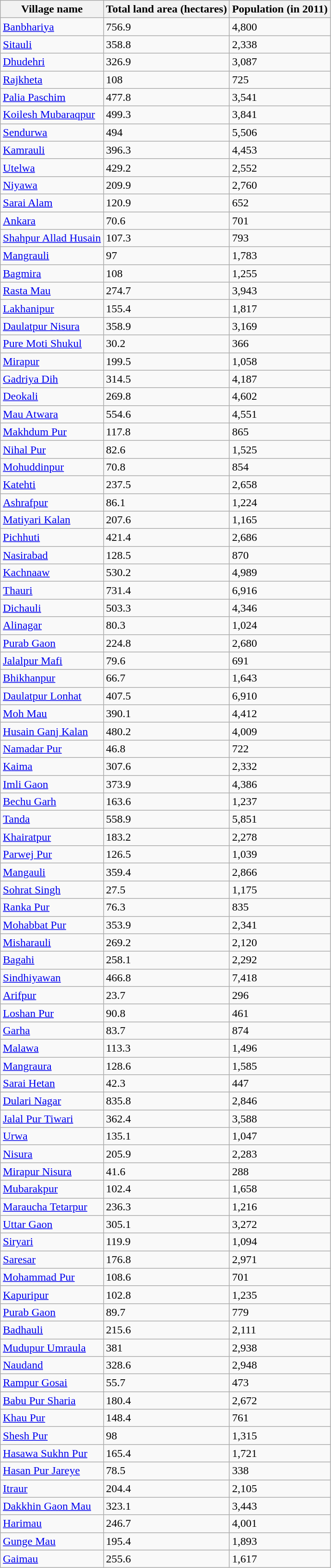<table class="wikitable sortable">
<tr>
<th>Village name</th>
<th>Total land area (hectares)</th>
<th>Population (in 2011)</th>
</tr>
<tr>
<td><a href='#'>Banbhariya</a></td>
<td>756.9</td>
<td>4,800</td>
</tr>
<tr>
<td><a href='#'>Sitauli</a></td>
<td>358.8</td>
<td>2,338</td>
</tr>
<tr>
<td><a href='#'>Dhudehri</a></td>
<td>326.9</td>
<td>3,087</td>
</tr>
<tr>
<td><a href='#'>Rajkheta</a></td>
<td>108</td>
<td>725</td>
</tr>
<tr>
<td><a href='#'>Palia Paschim</a></td>
<td>477.8</td>
<td>3,541</td>
</tr>
<tr>
<td><a href='#'>Koilesh Mubaraqpur</a></td>
<td>499.3</td>
<td>3,841</td>
</tr>
<tr>
<td><a href='#'>Sendurwa</a></td>
<td>494</td>
<td>5,506</td>
</tr>
<tr>
<td><a href='#'>Kamrauli</a></td>
<td>396.3</td>
<td>4,453</td>
</tr>
<tr>
<td><a href='#'>Utelwa</a></td>
<td>429.2</td>
<td>2,552</td>
</tr>
<tr>
<td><a href='#'>Niyawa</a></td>
<td>209.9</td>
<td>2,760</td>
</tr>
<tr>
<td><a href='#'>Sarai Alam</a></td>
<td>120.9</td>
<td>652</td>
</tr>
<tr>
<td><a href='#'>Ankara</a></td>
<td>70.6</td>
<td>701</td>
</tr>
<tr>
<td><a href='#'>Shahpur Allad Husain</a></td>
<td>107.3</td>
<td>793</td>
</tr>
<tr>
<td><a href='#'>Mangrauli</a></td>
<td>97</td>
<td>1,783</td>
</tr>
<tr>
<td><a href='#'>Bagmira</a></td>
<td>108</td>
<td>1,255</td>
</tr>
<tr>
<td><a href='#'>Rasta Mau</a></td>
<td>274.7</td>
<td>3,943</td>
</tr>
<tr>
<td><a href='#'>Lakhanipur</a></td>
<td>155.4</td>
<td>1,817</td>
</tr>
<tr>
<td><a href='#'>Daulatpur Nisura</a></td>
<td>358.9</td>
<td>3,169</td>
</tr>
<tr>
<td><a href='#'>Pure Moti Shukul</a></td>
<td>30.2</td>
<td>366</td>
</tr>
<tr>
<td><a href='#'>Mirapur</a></td>
<td>199.5</td>
<td>1,058</td>
</tr>
<tr>
<td><a href='#'>Gadriya Dih</a></td>
<td>314.5</td>
<td>4,187</td>
</tr>
<tr>
<td><a href='#'>Deokali</a></td>
<td>269.8</td>
<td>4,602</td>
</tr>
<tr>
<td><a href='#'>Mau Atwara</a></td>
<td>554.6</td>
<td>4,551</td>
</tr>
<tr>
<td><a href='#'>Makhdum Pur</a></td>
<td>117.8</td>
<td>865</td>
</tr>
<tr>
<td><a href='#'>Nihal Pur</a></td>
<td>82.6</td>
<td>1,525</td>
</tr>
<tr>
<td><a href='#'>Mohuddinpur</a></td>
<td>70.8</td>
<td>854</td>
</tr>
<tr>
<td><a href='#'>Katehti</a></td>
<td>237.5</td>
<td>2,658</td>
</tr>
<tr>
<td><a href='#'>Ashrafpur</a></td>
<td>86.1</td>
<td>1,224</td>
</tr>
<tr>
<td><a href='#'>Matiyari Kalan</a></td>
<td>207.6</td>
<td>1,165</td>
</tr>
<tr>
<td><a href='#'>Pichhuti</a></td>
<td>421.4</td>
<td>2,686</td>
</tr>
<tr>
<td><a href='#'>Nasirabad</a></td>
<td>128.5</td>
<td>870</td>
</tr>
<tr>
<td><a href='#'>Kachnaaw</a></td>
<td>530.2</td>
<td>4,989</td>
</tr>
<tr>
<td><a href='#'>Thauri</a></td>
<td>731.4</td>
<td>6,916</td>
</tr>
<tr>
<td><a href='#'>Dichauli</a></td>
<td>503.3</td>
<td>4,346</td>
</tr>
<tr>
<td><a href='#'>Alinagar</a></td>
<td>80.3</td>
<td>1,024</td>
</tr>
<tr>
<td><a href='#'>Purab Gaon</a></td>
<td>224.8</td>
<td>2,680</td>
</tr>
<tr>
<td><a href='#'>Jalalpur Mafi</a></td>
<td>79.6</td>
<td>691</td>
</tr>
<tr>
<td><a href='#'>Bhikhanpur</a></td>
<td>66.7</td>
<td>1,643</td>
</tr>
<tr>
<td><a href='#'>Daulatpur Lonhat</a></td>
<td>407.5</td>
<td>6,910</td>
</tr>
<tr>
<td><a href='#'>Moh Mau</a></td>
<td>390.1</td>
<td>4,412</td>
</tr>
<tr>
<td><a href='#'>Husain Ganj Kalan</a></td>
<td>480.2</td>
<td>4,009</td>
</tr>
<tr>
<td><a href='#'>Namadar Pur</a></td>
<td>46.8</td>
<td>722</td>
</tr>
<tr>
<td><a href='#'>Kaima</a></td>
<td>307.6</td>
<td>2,332</td>
</tr>
<tr>
<td><a href='#'>Imli Gaon</a></td>
<td>373.9</td>
<td>4,386</td>
</tr>
<tr>
<td><a href='#'>Bechu Garh</a></td>
<td>163.6</td>
<td>1,237</td>
</tr>
<tr>
<td><a href='#'>Tanda</a></td>
<td>558.9</td>
<td>5,851</td>
</tr>
<tr>
<td><a href='#'>Khairatpur</a></td>
<td>183.2</td>
<td>2,278</td>
</tr>
<tr>
<td><a href='#'>Parwej Pur</a></td>
<td>126.5</td>
<td>1,039</td>
</tr>
<tr>
<td><a href='#'>Mangauli</a></td>
<td>359.4</td>
<td>2,866</td>
</tr>
<tr>
<td><a href='#'>Sohrat Singh</a></td>
<td>27.5</td>
<td>1,175</td>
</tr>
<tr>
<td><a href='#'>Ranka Pur</a></td>
<td>76.3</td>
<td>835</td>
</tr>
<tr>
<td><a href='#'>Mohabbat Pur</a></td>
<td>353.9</td>
<td>2,341</td>
</tr>
<tr>
<td><a href='#'>Misharauli</a></td>
<td>269.2</td>
<td>2,120</td>
</tr>
<tr>
<td><a href='#'>Bagahi</a></td>
<td>258.1</td>
<td>2,292</td>
</tr>
<tr>
<td><a href='#'>Sindhiyawan</a></td>
<td>466.8</td>
<td>7,418</td>
</tr>
<tr>
<td><a href='#'>Arifpur</a></td>
<td>23.7</td>
<td>296</td>
</tr>
<tr>
<td><a href='#'>Loshan Pur</a></td>
<td>90.8</td>
<td>461</td>
</tr>
<tr>
<td><a href='#'>Garha</a></td>
<td>83.7</td>
<td>874</td>
</tr>
<tr>
<td><a href='#'>Malawa</a></td>
<td>113.3</td>
<td>1,496</td>
</tr>
<tr>
<td><a href='#'>Mangraura</a></td>
<td>128.6</td>
<td>1,585</td>
</tr>
<tr>
<td><a href='#'>Sarai Hetan</a></td>
<td>42.3</td>
<td>447</td>
</tr>
<tr>
<td><a href='#'>Dulari Nagar</a></td>
<td>835.8</td>
<td>2,846</td>
</tr>
<tr>
<td><a href='#'>Jalal Pur Tiwari</a></td>
<td>362.4</td>
<td>3,588</td>
</tr>
<tr>
<td><a href='#'>Urwa</a></td>
<td>135.1</td>
<td>1,047</td>
</tr>
<tr>
<td><a href='#'>Nisura</a></td>
<td>205.9</td>
<td>2,283</td>
</tr>
<tr>
<td><a href='#'>Mirapur Nisura</a></td>
<td>41.6</td>
<td>288</td>
</tr>
<tr>
<td><a href='#'>Mubarakpur</a></td>
<td>102.4</td>
<td>1,658</td>
</tr>
<tr>
<td><a href='#'>Maraucha Tetarpur</a></td>
<td>236.3</td>
<td>1,216</td>
</tr>
<tr>
<td><a href='#'>Uttar Gaon</a></td>
<td>305.1</td>
<td>3,272</td>
</tr>
<tr>
<td><a href='#'>Siryari</a></td>
<td>119.9</td>
<td>1,094</td>
</tr>
<tr>
<td><a href='#'>Saresar</a></td>
<td>176.8</td>
<td>2,971</td>
</tr>
<tr>
<td><a href='#'>Mohammad Pur</a></td>
<td>108.6</td>
<td>701</td>
</tr>
<tr>
<td><a href='#'>Kapuripur</a></td>
<td>102.8</td>
<td>1,235</td>
</tr>
<tr>
<td><a href='#'>Purab Gaon</a></td>
<td>89.7</td>
<td>779</td>
</tr>
<tr>
<td><a href='#'>Badhauli</a></td>
<td>215.6</td>
<td>2,111</td>
</tr>
<tr>
<td><a href='#'>Mudupur Umraula</a></td>
<td>381</td>
<td>2,938</td>
</tr>
<tr>
<td><a href='#'>Naudand</a></td>
<td>328.6</td>
<td>2,948</td>
</tr>
<tr>
<td><a href='#'>Rampur Gosai</a></td>
<td>55.7</td>
<td>473</td>
</tr>
<tr>
<td><a href='#'>Babu Pur Sharia</a></td>
<td>180.4</td>
<td>2,672</td>
</tr>
<tr>
<td><a href='#'>Khau Pur</a></td>
<td>148.4</td>
<td>761</td>
</tr>
<tr>
<td><a href='#'>Shesh Pur</a></td>
<td>98</td>
<td>1,315</td>
</tr>
<tr>
<td><a href='#'>Hasawa Sukhn Pur</a></td>
<td>165.4</td>
<td>1,721</td>
</tr>
<tr>
<td><a href='#'>Hasan Pur Jareye</a></td>
<td>78.5</td>
<td>338</td>
</tr>
<tr>
<td><a href='#'>Itraur</a></td>
<td>204.4</td>
<td>2,105</td>
</tr>
<tr>
<td><a href='#'>Dakkhin Gaon Mau</a></td>
<td>323.1</td>
<td>3,443</td>
</tr>
<tr>
<td><a href='#'>Harimau</a></td>
<td>246.7</td>
<td>4,001</td>
</tr>
<tr>
<td><a href='#'>Gunge Mau</a></td>
<td>195.4</td>
<td>1,893</td>
</tr>
<tr>
<td><a href='#'>Gaimau</a></td>
<td>255.6</td>
<td>1,617</td>
</tr>
</table>
